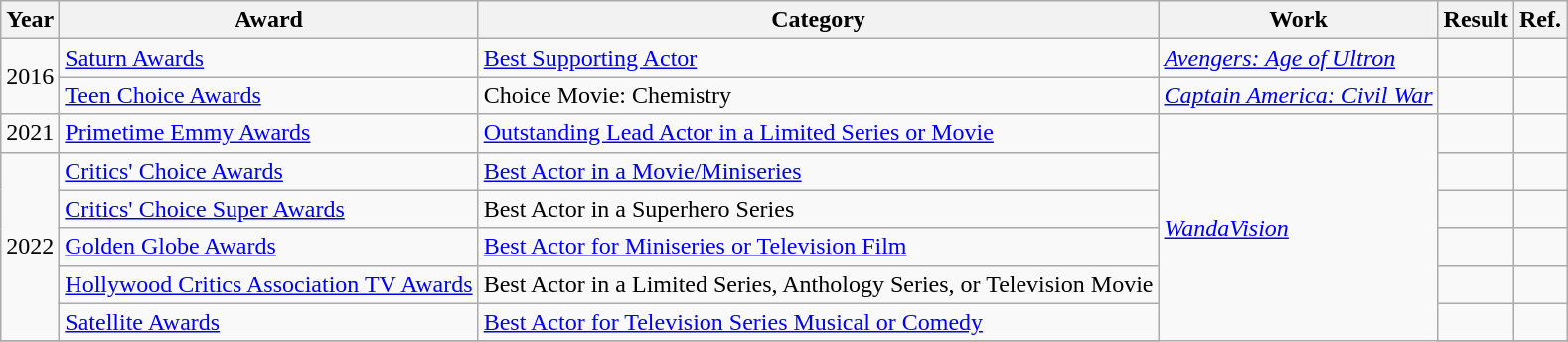<table class="wikitable sortable">
<tr>
<th>Year</th>
<th>Award</th>
<th>Category</th>
<th>Work</th>
<th>Result</th>
<th>Ref.</th>
</tr>
<tr>
<td rowspan="2">2016</td>
<td><a href='#'>Saturn Awards</a></td>
<td><a href='#'>Best Supporting Actor</a></td>
<td><em><a href='#'>Avengers: Age of Ultron</a></em></td>
<td></td>
<td style="text-align:center;"></td>
</tr>
<tr>
<td><a href='#'>Teen Choice Awards</a></td>
<td>Choice Movie: Chemistry</td>
<td><em><a href='#'>Captain America: Civil War</a></em></td>
<td></td>
<td style="text-align:center;"></td>
</tr>
<tr>
<td>2021</td>
<td><a href='#'>Primetime Emmy Awards</a></td>
<td><a href='#'>Outstanding Lead Actor in a Limited Series or Movie</a></td>
<td rowspan="7"><em><a href='#'>WandaVision</a></em></td>
<td></td>
<td style="text-align:center;"></td>
</tr>
<tr>
<td rowspan="5">2022</td>
<td><a href='#'>Critics' Choice Awards</a></td>
<td><a href='#'>Best Actor in a Movie/Miniseries</a></td>
<td></td>
<td style="text-align:center;"></td>
</tr>
<tr>
<td><a href='#'>Critics' Choice Super Awards</a></td>
<td>Best Actor in a Superhero Series</td>
<td></td>
<td style="text-align:center;"></td>
</tr>
<tr>
<td><a href='#'>Golden Globe Awards</a></td>
<td><a href='#'>Best Actor for Miniseries or Television Film</a></td>
<td></td>
<td style="text-align:center;"></td>
</tr>
<tr>
<td><a href='#'>Hollywood Critics Association TV Awards</a></td>
<td>Best Actor in a Limited Series, Anthology Series, or Television Movie</td>
<td></td>
<td style="text-align:center;"></td>
</tr>
<tr>
<td><a href='#'>Satellite Awards</a></td>
<td><a href='#'>Best Actor for Television Series Musical or Comedy</a></td>
<td></td>
<td style="text-align:center;"></td>
</tr>
<tr>
</tr>
</table>
